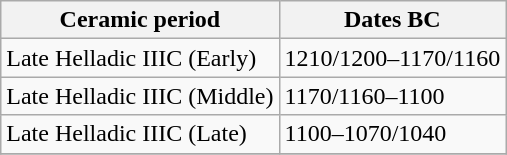<table class="wikitable">
<tr>
<th>Ceramic period</th>
<th>Dates BC</th>
</tr>
<tr ||>
<td>Late Helladic IIIC (Early)</td>
<td>1210/1200–1170/1160</td>
</tr>
<tr>
<td>Late Helladic IIIC (Middle)</td>
<td>1170/1160–1100</td>
</tr>
<tr>
<td>Late Helladic IIIC (Late)</td>
<td>1100–1070/1040</td>
</tr>
<tr>
</tr>
</table>
